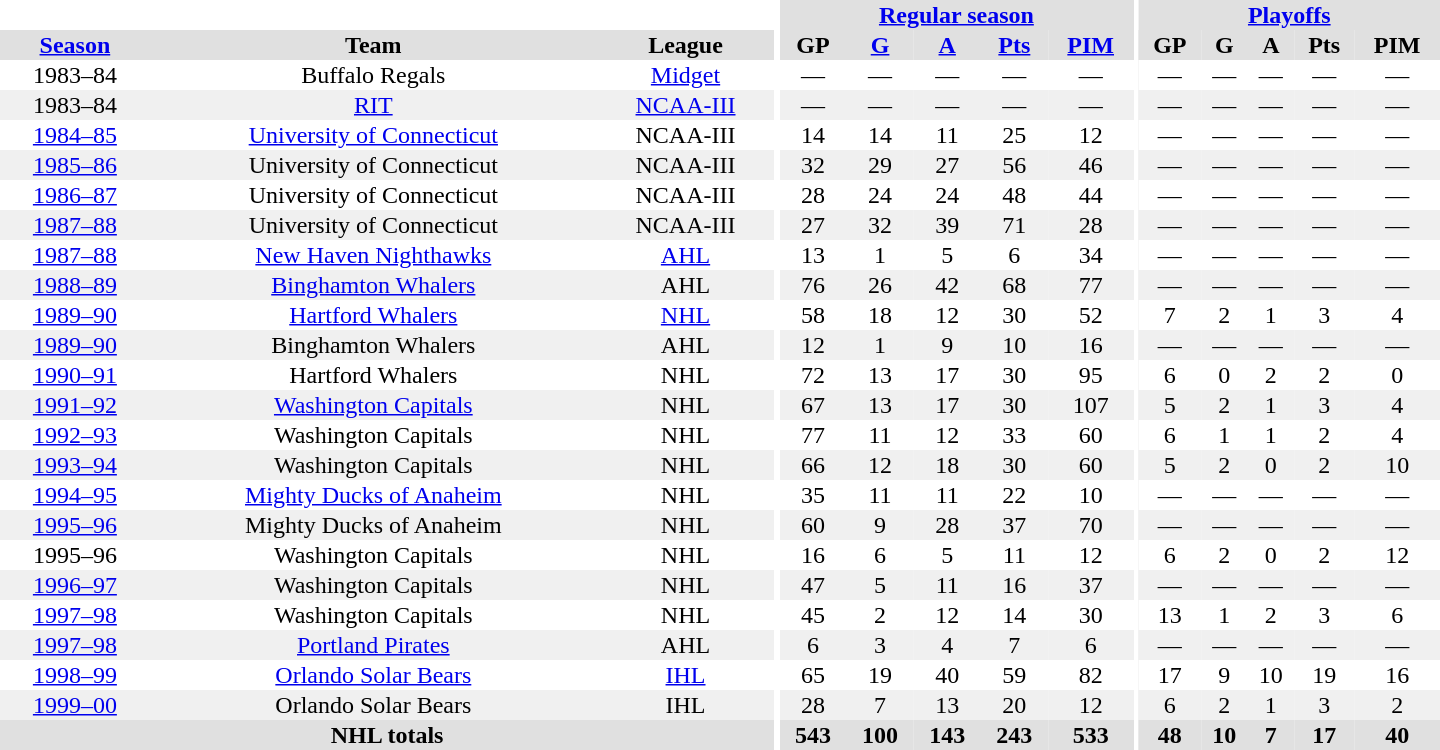<table border="0" cellpadding="1" cellspacing="0" style="text-align:center; width:60em">
<tr bgcolor="#e0e0e0">
<th colspan="3" bgcolor="#ffffff"></th>
<th rowspan="100" bgcolor="#ffffff"></th>
<th colspan="5"><a href='#'>Regular season</a></th>
<th rowspan="100" bgcolor="#ffffff"></th>
<th colspan="5"><a href='#'>Playoffs</a></th>
</tr>
<tr bgcolor="#e0e0e0">
<th><a href='#'>Season</a></th>
<th>Team</th>
<th>League</th>
<th>GP</th>
<th><a href='#'>G</a></th>
<th><a href='#'>A</a></th>
<th><a href='#'>Pts</a></th>
<th><a href='#'>PIM</a></th>
<th>GP</th>
<th>G</th>
<th>A</th>
<th>Pts</th>
<th>PIM</th>
</tr>
<tr>
<td>1983–84</td>
<td>Buffalo Regals</td>
<td><a href='#'>Midget</a></td>
<td>—</td>
<td>—</td>
<td>—</td>
<td>—</td>
<td>—</td>
<td>—</td>
<td>—</td>
<td>—</td>
<td>—</td>
<td>—</td>
</tr>
<tr bgcolor="#f0f0f0">
<td>1983–84</td>
<td><a href='#'>RIT</a></td>
<td><a href='#'>NCAA-III</a></td>
<td>—</td>
<td>—</td>
<td>—</td>
<td>—</td>
<td>—</td>
<td>—</td>
<td>—</td>
<td>—</td>
<td>—</td>
<td>—</td>
</tr>
<tr>
<td><a href='#'>1984–85</a></td>
<td><a href='#'>University of Connecticut</a></td>
<td>NCAA-III</td>
<td>14</td>
<td>14</td>
<td>11</td>
<td>25</td>
<td>12</td>
<td>—</td>
<td>—</td>
<td>—</td>
<td>—</td>
<td>—</td>
</tr>
<tr bgcolor="#f0f0f0">
<td><a href='#'>1985–86</a></td>
<td>University of Connecticut</td>
<td>NCAA-III</td>
<td>32</td>
<td>29</td>
<td>27</td>
<td>56</td>
<td>46</td>
<td>—</td>
<td>—</td>
<td>—</td>
<td>—</td>
<td>—</td>
</tr>
<tr>
<td><a href='#'>1986–87</a></td>
<td>University of Connecticut</td>
<td>NCAA-III</td>
<td>28</td>
<td>24</td>
<td>24</td>
<td>48</td>
<td>44</td>
<td>—</td>
<td>—</td>
<td>—</td>
<td>—</td>
<td>—</td>
</tr>
<tr bgcolor="#f0f0f0">
<td><a href='#'>1987–88</a></td>
<td>University of Connecticut</td>
<td>NCAA-III</td>
<td>27</td>
<td>32</td>
<td>39</td>
<td>71</td>
<td>28</td>
<td>—</td>
<td>—</td>
<td>—</td>
<td>—</td>
<td>—</td>
</tr>
<tr>
<td><a href='#'>1987–88</a></td>
<td><a href='#'>New Haven Nighthawks</a></td>
<td><a href='#'>AHL</a></td>
<td>13</td>
<td>1</td>
<td>5</td>
<td>6</td>
<td>34</td>
<td>—</td>
<td>—</td>
<td>—</td>
<td>—</td>
<td>—</td>
</tr>
<tr bgcolor="#f0f0f0">
<td><a href='#'>1988–89</a></td>
<td><a href='#'>Binghamton Whalers</a></td>
<td>AHL</td>
<td>76</td>
<td>26</td>
<td>42</td>
<td>68</td>
<td>77</td>
<td>—</td>
<td>—</td>
<td>—</td>
<td>—</td>
<td>—</td>
</tr>
<tr>
<td><a href='#'>1989–90</a></td>
<td><a href='#'>Hartford Whalers</a></td>
<td><a href='#'>NHL</a></td>
<td>58</td>
<td>18</td>
<td>12</td>
<td>30</td>
<td>52</td>
<td>7</td>
<td>2</td>
<td>1</td>
<td>3</td>
<td>4</td>
</tr>
<tr bgcolor="#f0f0f0">
<td><a href='#'>1989–90</a></td>
<td>Binghamton Whalers</td>
<td>AHL</td>
<td>12</td>
<td>1</td>
<td>9</td>
<td>10</td>
<td>16</td>
<td>—</td>
<td>—</td>
<td>—</td>
<td>—</td>
<td>—</td>
</tr>
<tr>
<td><a href='#'>1990–91</a></td>
<td>Hartford Whalers</td>
<td>NHL</td>
<td>72</td>
<td>13</td>
<td>17</td>
<td>30</td>
<td>95</td>
<td>6</td>
<td>0</td>
<td>2</td>
<td>2</td>
<td>0</td>
</tr>
<tr bgcolor="#f0f0f0">
<td><a href='#'>1991–92</a></td>
<td><a href='#'>Washington Capitals</a></td>
<td>NHL</td>
<td>67</td>
<td>13</td>
<td>17</td>
<td>30</td>
<td>107</td>
<td>5</td>
<td>2</td>
<td>1</td>
<td>3</td>
<td>4</td>
</tr>
<tr>
<td><a href='#'>1992–93</a></td>
<td>Washington Capitals</td>
<td>NHL</td>
<td>77</td>
<td>11</td>
<td>12</td>
<td>33</td>
<td>60</td>
<td>6</td>
<td>1</td>
<td>1</td>
<td>2</td>
<td>4</td>
</tr>
<tr bgcolor="#f0f0f0">
<td><a href='#'>1993–94</a></td>
<td>Washington Capitals</td>
<td>NHL</td>
<td>66</td>
<td>12</td>
<td>18</td>
<td>30</td>
<td>60</td>
<td>5</td>
<td>2</td>
<td>0</td>
<td>2</td>
<td>10</td>
</tr>
<tr>
<td><a href='#'>1994–95</a></td>
<td><a href='#'>Mighty Ducks of Anaheim</a></td>
<td>NHL</td>
<td>35</td>
<td>11</td>
<td>11</td>
<td>22</td>
<td>10</td>
<td>—</td>
<td>—</td>
<td>—</td>
<td>—</td>
<td>—</td>
</tr>
<tr bgcolor="#f0f0f0">
<td><a href='#'>1995–96</a></td>
<td>Mighty Ducks of Anaheim</td>
<td>NHL</td>
<td>60</td>
<td>9</td>
<td>28</td>
<td>37</td>
<td>70</td>
<td>—</td>
<td>—</td>
<td>—</td>
<td>—</td>
<td>—</td>
</tr>
<tr>
<td>1995–96</td>
<td>Washington Capitals</td>
<td>NHL</td>
<td>16</td>
<td>6</td>
<td>5</td>
<td>11</td>
<td>12</td>
<td>6</td>
<td>2</td>
<td>0</td>
<td>2</td>
<td>12</td>
</tr>
<tr bgcolor="#f0f0f0">
<td><a href='#'>1996–97</a></td>
<td>Washington Capitals</td>
<td>NHL</td>
<td>47</td>
<td>5</td>
<td>11</td>
<td>16</td>
<td>37</td>
<td>—</td>
<td>—</td>
<td>—</td>
<td>—</td>
<td>—</td>
</tr>
<tr>
<td><a href='#'>1997–98</a></td>
<td>Washington Capitals</td>
<td>NHL</td>
<td>45</td>
<td>2</td>
<td>12</td>
<td>14</td>
<td>30</td>
<td>13</td>
<td>1</td>
<td>2</td>
<td>3</td>
<td>6</td>
</tr>
<tr bgcolor="#f0f0f0">
<td><a href='#'>1997–98</a></td>
<td><a href='#'>Portland Pirates</a></td>
<td>AHL</td>
<td>6</td>
<td>3</td>
<td>4</td>
<td>7</td>
<td>6</td>
<td>—</td>
<td>—</td>
<td>—</td>
<td>—</td>
<td>—</td>
</tr>
<tr>
<td><a href='#'>1998–99</a></td>
<td><a href='#'>Orlando Solar Bears</a></td>
<td><a href='#'>IHL</a></td>
<td>65</td>
<td>19</td>
<td>40</td>
<td>59</td>
<td>82</td>
<td>17</td>
<td>9</td>
<td>10</td>
<td>19</td>
<td>16</td>
</tr>
<tr bgcolor="#f0f0f0">
<td><a href='#'>1999–00</a></td>
<td>Orlando Solar Bears</td>
<td>IHL</td>
<td>28</td>
<td>7</td>
<td>13</td>
<td>20</td>
<td>12</td>
<td>6</td>
<td>2</td>
<td>1</td>
<td>3</td>
<td>2</td>
</tr>
<tr bgcolor="#e0e0e0">
<th colspan="3">NHL totals</th>
<th>543</th>
<th>100</th>
<th>143</th>
<th>243</th>
<th>533</th>
<th>48</th>
<th>10</th>
<th>7</th>
<th>17</th>
<th>40</th>
</tr>
</table>
